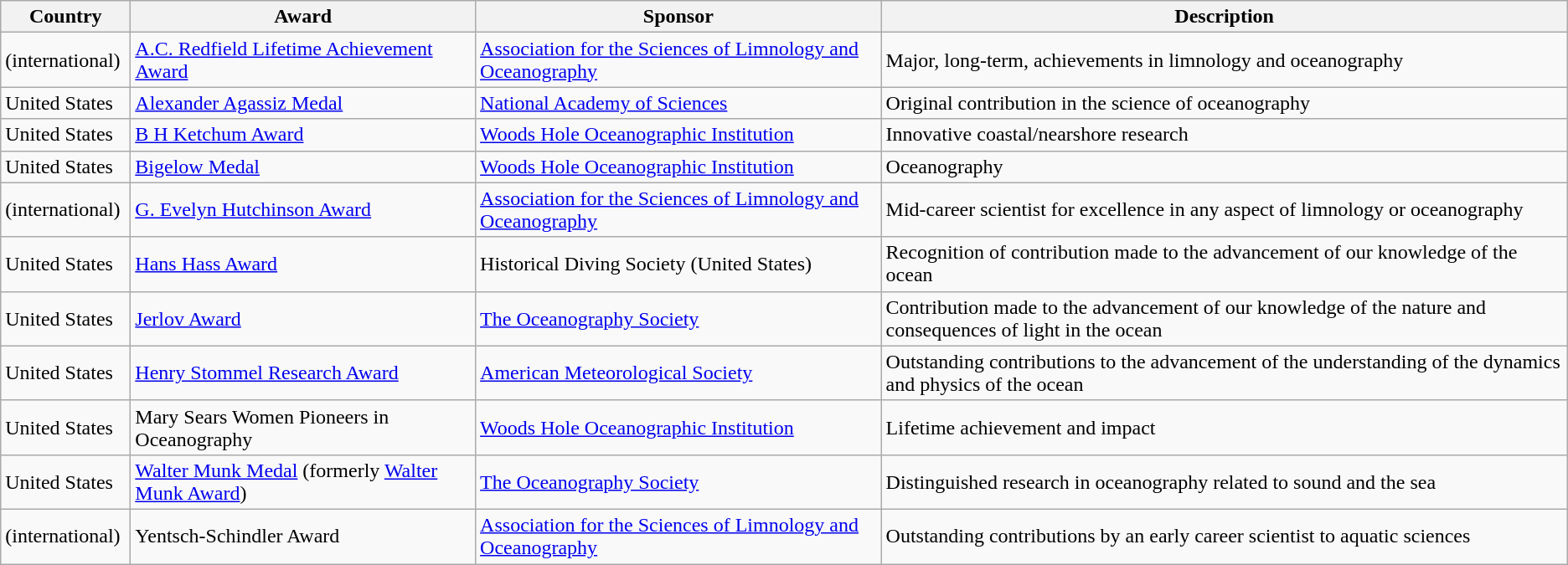<table class="wikitable sortable">
<tr>
<th style="width:6em;">Country</th>
<th>Award</th>
<th>Sponsor</th>
<th>Description</th>
</tr>
<tr>
<td>(international)</td>
<td><a href='#'>A.C. Redfield Lifetime Achievement Award</a></td>
<td><a href='#'>Association for the Sciences of Limnology and Oceanography</a></td>
<td>Major, long-term, achievements in limnology and oceanography</td>
</tr>
<tr>
<td>United States</td>
<td><a href='#'>Alexander Agassiz Medal</a></td>
<td><a href='#'>National Academy of Sciences</a></td>
<td>Original contribution in the science of oceanography</td>
</tr>
<tr>
<td>United States</td>
<td><a href='#'>B H Ketchum Award</a></td>
<td><a href='#'>Woods Hole Oceanographic Institution</a></td>
<td>Innovative coastal/nearshore research</td>
</tr>
<tr>
<td>United States</td>
<td><a href='#'>Bigelow Medal</a></td>
<td><a href='#'>Woods Hole Oceanographic Institution</a></td>
<td>Oceanography</td>
</tr>
<tr>
<td>(international)</td>
<td><a href='#'>G. Evelyn Hutchinson Award</a></td>
<td><a href='#'>Association for the Sciences of Limnology and Oceanography</a></td>
<td>Mid-career scientist for excellence in any aspect of limnology or oceanography</td>
</tr>
<tr>
<td>United States</td>
<td><a href='#'>Hans Hass Award</a></td>
<td>Historical Diving Society (United States)</td>
<td>Recognition of contribution made to the advancement of our knowledge of the ocean</td>
</tr>
<tr>
<td>United States</td>
<td><a href='#'>Jerlov Award</a></td>
<td><a href='#'>The Oceanography Society</a></td>
<td>Contribution made to the advancement of our knowledge of the nature and consequences of light in the ocean</td>
</tr>
<tr>
<td>United States</td>
<td><a href='#'>Henry Stommel Research Award</a></td>
<td><a href='#'>American Meteorological Society</a></td>
<td>Outstanding contributions to the advancement of the understanding of the dynamics and physics of the ocean</td>
</tr>
<tr>
<td>United States</td>
<td>Mary Sears Women Pioneers in Oceanography</td>
<td><a href='#'>Woods Hole Oceanographic Institution</a></td>
<td>Lifetime achievement and impact</td>
</tr>
<tr>
<td>United States</td>
<td><a href='#'>Walter Munk Medal</a> (formerly <a href='#'>Walter Munk Award</a>)</td>
<td><a href='#'>The Oceanography Society</a></td>
<td>Distinguished research in oceanography related to sound and the sea</td>
</tr>
<tr>
<td>(international)</td>
<td>Yentsch-Schindler Award</td>
<td><a href='#'>Association for the Sciences of Limnology and Oceanography</a></td>
<td>Outstanding contributions by an early career scientist to aquatic sciences</td>
</tr>
</table>
